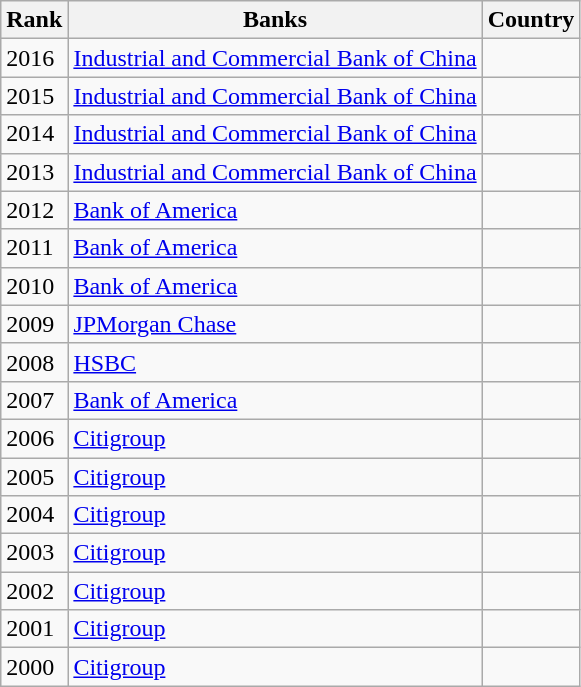<table class="wikitable" border="1">
<tr>
<th>Rank</th>
<th>Banks</th>
<th>Country</th>
</tr>
<tr>
<td>2016</td>
<td><a href='#'>Industrial and Commercial Bank of China</a></td>
<td></td>
</tr>
<tr>
<td>2015</td>
<td><a href='#'>Industrial and Commercial Bank of China</a></td>
<td></td>
</tr>
<tr>
<td>2014</td>
<td><a href='#'>Industrial and Commercial Bank of China</a></td>
<td></td>
</tr>
<tr>
<td>2013</td>
<td><a href='#'>Industrial and Commercial Bank of China</a></td>
<td></td>
</tr>
<tr>
<td>2012</td>
<td><a href='#'>Bank of America</a></td>
<td></td>
</tr>
<tr>
<td>2011</td>
<td><a href='#'>Bank of America</a></td>
<td></td>
</tr>
<tr>
<td>2010</td>
<td><a href='#'>Bank of America</a></td>
<td></td>
</tr>
<tr>
<td>2009</td>
<td><a href='#'>JPMorgan Chase</a></td>
<td></td>
</tr>
<tr>
<td>2008</td>
<td><a href='#'>HSBC</a></td>
<td></td>
</tr>
<tr>
<td>2007</td>
<td><a href='#'>Bank of America</a></td>
<td></td>
</tr>
<tr>
<td>2006</td>
<td><a href='#'>Citigroup</a></td>
<td></td>
</tr>
<tr>
<td>2005</td>
<td><a href='#'>Citigroup</a></td>
<td></td>
</tr>
<tr>
<td>2004</td>
<td><a href='#'>Citigroup</a></td>
<td></td>
</tr>
<tr>
<td>2003</td>
<td><a href='#'>Citigroup</a></td>
<td></td>
</tr>
<tr>
<td>2002</td>
<td><a href='#'>Citigroup</a></td>
<td></td>
</tr>
<tr>
<td>2001</td>
<td><a href='#'>Citigroup</a></td>
<td></td>
</tr>
<tr>
<td>2000</td>
<td><a href='#'>Citigroup</a></td>
<td></td>
</tr>
</table>
